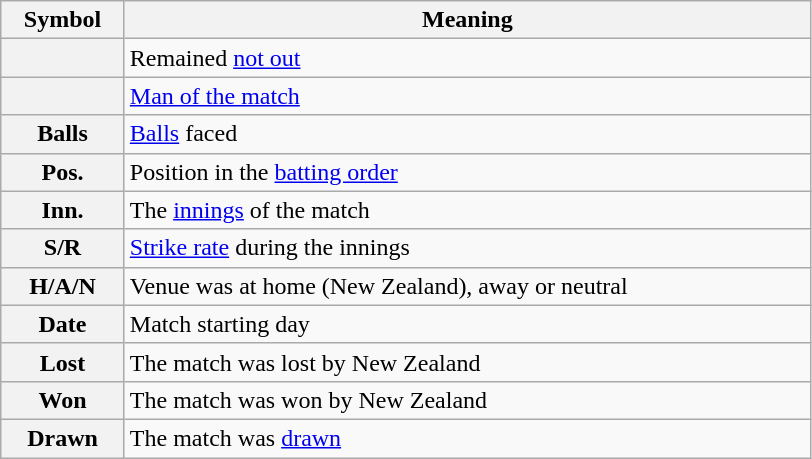<table class="wikitable plainrowheaders" border="1">
<tr>
<th scope="col" style="width:75px">Symbol</th>
<th scope="col" style="width:450px">Meaning</th>
</tr>
<tr>
<th scope="row"></th>
<td>Remained <a href='#'>not out</a></td>
</tr>
<tr>
<th scope="row"></th>
<td><a href='#'>Man of the match</a></td>
</tr>
<tr>
<th scope="row">Balls</th>
<td><a href='#'>Balls</a> faced</td>
</tr>
<tr>
<th scope="row">Pos.</th>
<td>Position in the <a href='#'>batting order</a></td>
</tr>
<tr>
<th scope="row">Inn.</th>
<td>The <a href='#'>innings</a> of the match</td>
</tr>
<tr>
<th scope="row">S/R</th>
<td><a href='#'>Strike rate</a> during the innings</td>
</tr>
<tr>
<th scope="row">H/A/N</th>
<td>Venue was at home (New Zealand), away or neutral</td>
</tr>
<tr>
<th scope="row">Date</th>
<td>Match starting day</td>
</tr>
<tr>
<th scope="row">Lost</th>
<td>The match was lost by New Zealand</td>
</tr>
<tr>
<th scope="row">Won</th>
<td>The match was won by New Zealand</td>
</tr>
<tr>
<th scope="row">Drawn</th>
<td>The match was <a href='#'>drawn</a></td>
</tr>
</table>
